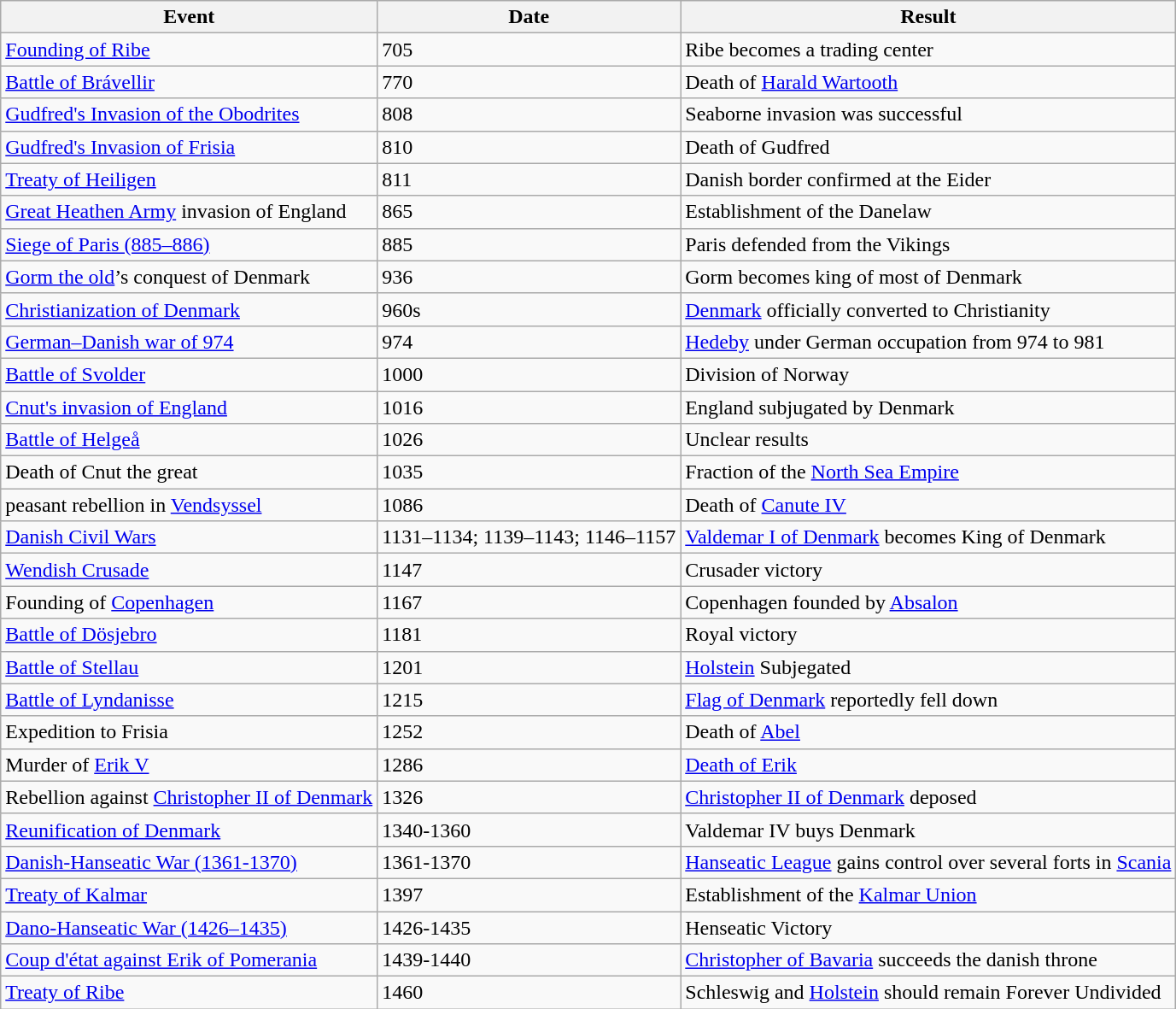<table class="wikitable">
<tr>
<th>Event</th>
<th>Date</th>
<th>Result</th>
</tr>
<tr>
<td><a href='#'>Founding of Ribe</a></td>
<td>705</td>
<td>Ribe becomes a trading center</td>
</tr>
<tr>
<td><a href='#'>Battle of Brávellir</a></td>
<td>770</td>
<td>Death of <a href='#'>Harald Wartooth</a></td>
</tr>
<tr>
<td><a href='#'>Gudfred's Invasion of the Obodrites</a></td>
<td>808</td>
<td>Seaborne invasion was successful</td>
</tr>
<tr>
<td><a href='#'>Gudfred's Invasion of Frisia</a></td>
<td>810</td>
<td>Death of Gudfred</td>
</tr>
<tr>
<td><a href='#'>Treaty of Heiligen</a></td>
<td>811</td>
<td>Danish border confirmed at the Eider</td>
</tr>
<tr>
<td><a href='#'>Great Heathen Army</a> invasion of England</td>
<td>865</td>
<td>Establishment of the Danelaw</td>
</tr>
<tr>
<td><a href='#'>Siege of Paris (885–886)</a></td>
<td>885</td>
<td>Paris defended from the Vikings</td>
</tr>
<tr>
<td><a href='#'>Gorm the old</a>’s conquest of Denmark</td>
<td>936</td>
<td>Gorm becomes king of most of Denmark</td>
</tr>
<tr>
<td><a href='#'>Christianization of Denmark</a></td>
<td>960s</td>
<td><a href='#'>Denmark</a> officially converted to Christianity</td>
</tr>
<tr>
<td><a href='#'>German–Danish war of 974</a></td>
<td>974</td>
<td><a href='#'>Hedeby</a> under German occupation from 974 to 981</td>
</tr>
<tr>
<td><a href='#'>Battle of Svolder</a></td>
<td>1000</td>
<td>Division of Norway</td>
</tr>
<tr>
<td><a href='#'>Cnut's invasion of England</a></td>
<td>1016</td>
<td>England subjugated by Denmark</td>
</tr>
<tr>
<td><a href='#'>Battle of Helgeå</a></td>
<td>1026</td>
<td>Unclear results</td>
</tr>
<tr>
<td>Death of Cnut the great</td>
<td>1035</td>
<td>Fraction of the <a href='#'>North Sea Empire</a></td>
</tr>
<tr>
<td>peasant rebellion in <a href='#'>Vendsyssel</a></td>
<td>1086</td>
<td>Death of <a href='#'>Canute IV</a></td>
</tr>
<tr>
<td><a href='#'>Danish Civil Wars</a></td>
<td>1131–1134; 1139–1143; 1146–1157</td>
<td><a href='#'>Valdemar I of Denmark</a> becomes King of Denmark</td>
</tr>
<tr>
<td><a href='#'>Wendish Crusade</a></td>
<td>1147</td>
<td>Crusader victory</td>
</tr>
<tr>
<td>Founding of <a href='#'>Copenhagen</a></td>
<td>1167</td>
<td>Copenhagen founded by <a href='#'>Absalon</a></td>
</tr>
<tr>
<td><a href='#'>Battle of Dösjebro</a></td>
<td>1181</td>
<td>Royal victory</td>
</tr>
<tr>
<td><a href='#'>Battle of Stellau</a></td>
<td>1201</td>
<td><a href='#'>Holstein</a> Subjegated</td>
</tr>
<tr>
<td><a href='#'>Battle of Lyndanisse</a></td>
<td>1215</td>
<td><a href='#'>Flag of Denmark</a> reportedly fell down</td>
</tr>
<tr>
<td>Expedition to Frisia</td>
<td>1252</td>
<td>Death of <a href='#'>Abel</a></td>
</tr>
<tr>
<td>Murder of <a href='#'>Erik V</a></td>
<td>1286</td>
<td><a href='#'>Death of Erik</a></td>
</tr>
<tr>
<td>Rebellion against <a href='#'>Christopher II of Denmark</a></td>
<td>1326</td>
<td><a href='#'>Christopher II of Denmark</a> deposed</td>
</tr>
<tr>
<td><a href='#'>Reunification of Denmark</a></td>
<td>1340-1360</td>
<td>Valdemar IV buys Denmark</td>
</tr>
<tr>
<td><a href='#'>Danish-Hanseatic War (1361-1370)</a></td>
<td>1361-1370</td>
<td><a href='#'>Hanseatic League</a> gains control over several forts in <a href='#'>Scania</a></td>
</tr>
<tr>
<td><a href='#'>Treaty of Kalmar</a></td>
<td>1397</td>
<td>Establishment of the <a href='#'>Kalmar Union</a></td>
</tr>
<tr>
<td><a href='#'>Dano-Hanseatic War (1426–1435)</a></td>
<td>1426-1435</td>
<td>Henseatic Victory</td>
</tr>
<tr>
<td><a href='#'> Coup d'état against Erik of Pomerania</a></td>
<td>1439-1440</td>
<td><a href='#'>Christopher of Bavaria</a> succeeds the danish throne</td>
</tr>
<tr>
<td><a href='#'>Treaty of Ribe</a></td>
<td>1460</td>
<td>Schleswig and <a href='#'>Holstein</a> should remain Forever Undivided</td>
</tr>
</table>
